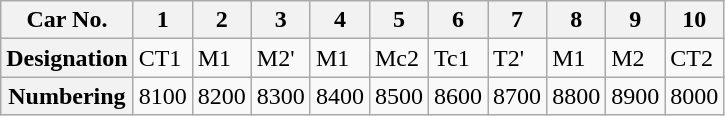<table class="wikitable">
<tr>
<th>Car No.</th>
<th>1</th>
<th>2</th>
<th>3</th>
<th>4</th>
<th>5</th>
<th>6</th>
<th>7</th>
<th>8</th>
<th>9</th>
<th>10</th>
</tr>
<tr>
<th>Designation</th>
<td>CT1</td>
<td>M1</td>
<td>M2'</td>
<td>M1</td>
<td>Mc2</td>
<td>Tc1</td>
<td>T2'</td>
<td>M1</td>
<td>M2</td>
<td>CT2</td>
</tr>
<tr>
<th>Numbering</th>
<td>8100</td>
<td>8200</td>
<td>8300</td>
<td>8400</td>
<td>8500</td>
<td>8600</td>
<td>8700</td>
<td>8800</td>
<td>8900</td>
<td>8000</td>
</tr>
</table>
